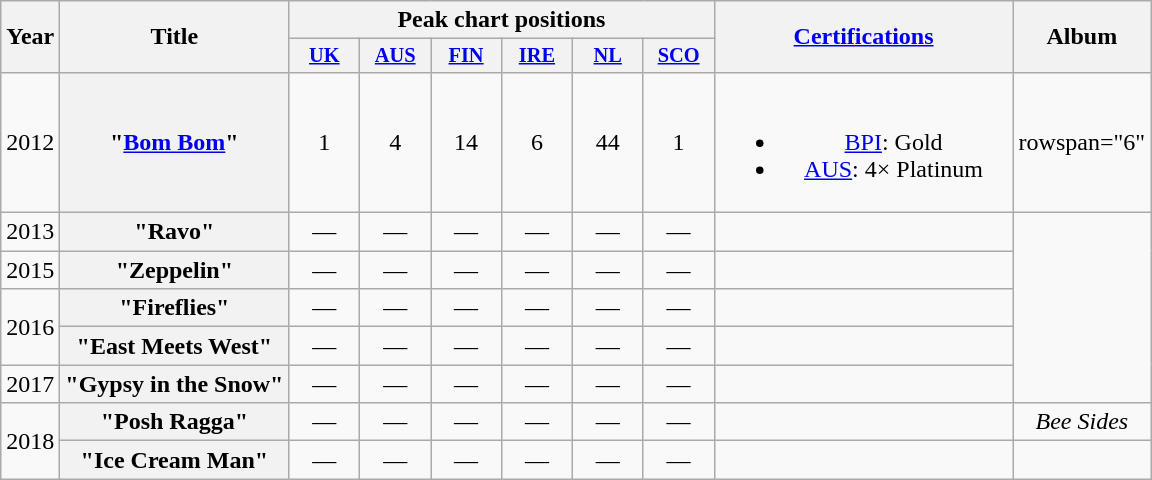<table class="wikitable plainrowheaders" style="text-align:center;">
<tr>
<th scope="col" rowspan="2">Year</th>
<th scope="col" rowspan="2">Title</th>
<th scope="col" colspan="6">Peak chart positions</th>
<th scope="col" rowspan="2" style="width:12em;"><a href='#'>Certifications</a></th>
<th scope="col" rowspan="2">Album</th>
</tr>
<tr>
<th scope="col" style="width:3em;font-size:85%;"><a href='#'>UK</a><br></th>
<th scope="col" style="width:3em;font-size:85%;"><a href='#'>AUS</a><br></th>
<th scope="col" style="width:3em;font-size:85%;"><a href='#'>FIN</a><br></th>
<th scope="col" style="width:3em;font-size:85%;"><a href='#'>IRE</a><br></th>
<th scope="col" style="width:3em;font-size:85%;"><a href='#'>NL</a><br></th>
<th scope="col" style="width:3em;font-size:85%;"><a href='#'>SCO</a><br></th>
</tr>
<tr>
<td>2012</td>
<th scope="row">"<a href='#'>Bom Bom</a>"</th>
<td>1</td>
<td>4</td>
<td>14</td>
<td>6</td>
<td>44</td>
<td>1</td>
<td><br><ul><li><a href='#'>BPI</a>: Gold</li><li><a href='#'>AUS</a>: 4× Platinum</li></ul></td>
<td>rowspan="6" </td>
</tr>
<tr>
<td>2013</td>
<th scope="row">"Ravo"</th>
<td>—</td>
<td>—</td>
<td>—</td>
<td>—</td>
<td>—</td>
<td>—</td>
<td></td>
</tr>
<tr>
<td>2015</td>
<th scope="row">"Zeppelin"</th>
<td>—</td>
<td>—</td>
<td>—</td>
<td>—</td>
<td>—</td>
<td>—</td>
<td></td>
</tr>
<tr>
<td rowspan="2">2016</td>
<th scope="row">"Fireflies"</th>
<td>—</td>
<td>—</td>
<td>—</td>
<td>—</td>
<td>—</td>
<td>—</td>
<td></td>
</tr>
<tr>
<th scope="row">"East Meets West"</th>
<td>—</td>
<td>—</td>
<td>—</td>
<td>—</td>
<td>—</td>
<td>—</td>
<td></td>
</tr>
<tr>
<td>2017</td>
<th scope="row">"Gypsy in the Snow"</th>
<td>—</td>
<td>—</td>
<td>—</td>
<td>—</td>
<td>—</td>
<td>—</td>
<td></td>
</tr>
<tr>
<td rowspan="2">2018</td>
<th scope="row">"Posh Ragga"</th>
<td>—</td>
<td>—</td>
<td>—</td>
<td>—</td>
<td>—</td>
<td>—</td>
<td></td>
<td><em>Bee Sides</em></td>
</tr>
<tr>
<th scope="row">"Ice Cream Man"</th>
<td>—</td>
<td>—</td>
<td>—</td>
<td>—</td>
<td>—</td>
<td>—</td>
<td></td>
<td></td>
</tr>
</table>
